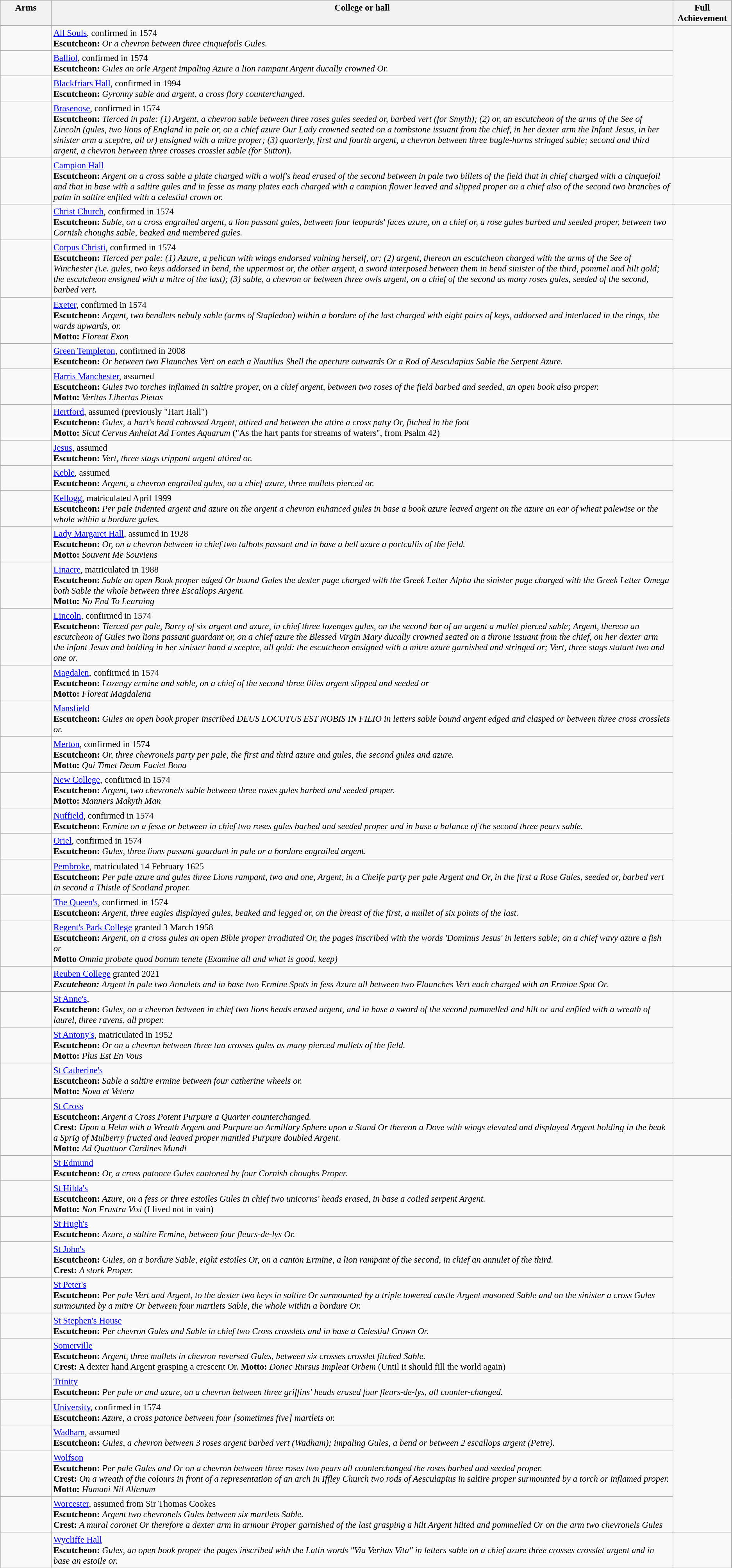<table class=wikitable style=font-size:95%>
<tr style="vertical-align:top; text-align:center;">
<th style="width:80px;">Arms</th>
<th>College or hall</th>
<th>Full Achievement</th>
</tr>
<tr valign=top>
<td align=center></td>
<td><a href='#'>All Souls</a>, confirmed in 1574<br><strong>Escutcheon:</strong> <em>Or a chevron between three cinquefoils Gules.</em></td>
</tr>
<tr valign=top>
<td align=center></td>
<td><a href='#'>Balliol</a>, confirmed in 1574<br><strong>Escutcheon:</strong> <em>Gules an orle Argent impaling Azure a lion rampant Argent ducally crowned Or.</em></td>
</tr>
<tr valign=top>
<td align=center></td>
<td><a href='#'>Blackfriars Hall</a>, confirmed in 1994<br><strong>Escutcheon:</strong> <em>Gyronny sable and argent, a cross flory counterchanged.</em></td>
</tr>
<tr valign=top>
<td align=center></td>
<td><a href='#'>Brasenose</a>, confirmed in 1574<br><strong>Escutcheon:</strong> <em>Tierced in pale: (1) Argent, a chevron sable between three roses gules seeded or, barbed vert (for Smyth); (2) or, an escutcheon of the arms of the See of Lincoln (gules, two lions of England in pale or, on a chief azure Our Lady crowned seated on a tombstone issuant from the chief, in her dexter arm the Infant Jesus, in her sinister arm a sceptre, all or) ensigned with a mitre proper; (3) quarterly, first and fourth argent, a chevron between three bugle-horns stringed sable; second and third argent, a chevron between three crosses crosslet sable (for Sutton).</em></td>
</tr>
<tr valign=top>
<td align=center></td>
<td><a href='#'>Campion Hall</a><br><strong>Escutcheon:</strong> <em>Argent on a cross sable a plate charged with a wolf's head erased of the second between in pale two billets of the field that in chief charged with a cinquefoil and that in base with a saltire gules and in fesse as many plates each charged with a campion flower leaved and slipped proper on a chief also of the second two branches of palm in saltire enfiled with a celestial crown or.</em><br></td>
<td align=center></td>
</tr>
<tr valign=top>
<td align=center></td>
<td><a href='#'>Christ Church</a>, confirmed in 1574<br><strong>Escutcheon:</strong> <em>Sable, on a cross engrailed argent, a lion passant gules, between four leopards' faces azure, on a chief or, a rose gules barbed and seeded proper, between two Cornish choughs sable, beaked and membered gules.</em></td>
</tr>
<tr valign=top>
<td align=center></td>
<td><a href='#'>Corpus Christi</a>, confirmed in 1574<br><strong>Escutcheon:</strong> <em>Tierced per pale: (1) Azure, a pelican with wings endorsed vulning herself, or; (2) argent, thereon an escutcheon charged with the arms of the See of Winchester (i.e. gules, two keys addorsed in bend, the uppermost or, the other argent, a sword interposed between them in bend sinister of the third, pommel and hilt gold; the escutcheon ensigned with a mitre of the last); (3) sable, a chevron or between three owls argent, on a chief of the second as many roses gules, seeded of the second, barbed vert.</em></td>
</tr>
<tr valign=top>
<td align=center></td>
<td><a href='#'>Exeter</a>, confirmed in 1574<br><strong>Escutcheon:</strong> <em>Argent, two bendlets nebuly sable (arms of Stapledon) within a bordure of the last charged with eight pairs of keys, addorsed and interlaced in the rings, the wards upwards, or.</em><br>
<strong>Motto:</strong> <em>Floreat Exon</em></td>
</tr>
<tr valign="top">
<td align="center"></td>
<td><a href='#'>Green Templeton</a>, confirmed in 2008<br><strong>Escutcheon:</strong> <em>Or between two Flaunches Vert on each a Nautilus Shell the aperture outwards Or a Rod of Aesculapius Sable the Serpent Azure.</em></td>
</tr>
<tr valign=top>
<td align=center></td>
<td><a href='#'>Harris Manchester</a>, assumed<br><strong>Escutcheon:</strong> <em>Gules two torches inflamed in saltire proper, on a chief argent, between two roses of the field barbed and seeded, an open book also proper.</em><br>
<strong>Motto:</strong> <em>Veritas Libertas Pietas</em></td>
<td></td>
</tr>
<tr valign="top">
<td align="center"></td>
<td><a href='#'>Hertford</a>, assumed (previously "Hart Hall")<br><strong>Escutcheon:</strong> <em>Gules, a hart's head cabossed Argent, attired and between the attire a cross patty Or, fitched in the foot</em><br>
<strong>Motto:</strong> <em>Sicut Cervus Anhelat Ad Fontes Aquarum</em> ("As the hart pants for streams of waters", from Psalm 42)</td>
<td></td>
</tr>
<tr valign="top">
<td align="center"></td>
<td><a href='#'>Jesus</a>, assumed<br><strong>Escutcheon:</strong> <em>Vert, three stags trippant argent attired or.</em></td>
</tr>
<tr valign="top">
<td align="center"></td>
<td><a href='#'>Keble</a>, assumed<br><strong>Escutcheon:</strong> <em>Argent, a chevron engrailed gules, on a chief azure, three mullets pierced or.</em></td>
</tr>
<tr valign=top>
<td align=center></td>
<td><a href='#'>Kellogg</a>, matriculated April 1999 <br><strong>Escutcheon:</strong> <em>Per pale indented argent and azure on the argent a chevron enhanced gules in base a book azure leaved argent on the azure an ear of wheat palewise or the whole within a bordure gules.</em></td>
</tr>
<tr valign=top>
<td align=center></td>
<td><a href='#'>Lady Margaret Hall</a>, assumed in 1928<br><strong>Escutcheon:</strong> <em>Or, on a chevron between in chief two talbots passant and in base a bell azure a portcullis of the field.</em><br>
<strong>Motto:</strong> <em>Souvent Me Souviens</em></td>
</tr>
<tr valign=top>
<td align=center></td>
<td><a href='#'>Linacre</a>, matriculated in 1988<br><strong>Escutcheon:</strong> <em>Sable an open Book proper edged Or bound Gules the dexter page charged with the Greek Letter Alpha the sinister page charged with the Greek Letter Omega both Sable the whole between three Escallops Argent.</em><br>
<strong>Motto:</strong> <em>No End To Learning</em></td>
</tr>
<tr valign=top>
<td align=center></td>
<td><a href='#'>Lincoln</a>, confirmed in 1574<br><strong>Escutcheon:</strong> <em>Tierced per pale, Barry of six argent and azure, in chief three lozenges gules, on the second bar of an argent a mullet pierced sable; Argent, thereon an escutcheon of Gules two lions passant guardant or, on a chief azure the Blessed Virgin Mary ducally crowned seated on a throne issuant from the chief, on her dexter arm the infant Jesus and holding in her sinister hand a sceptre, all gold: the escutcheon ensigned with a mitre azure garnished and stringed or; Vert, three stags statant two and one or.</em></td>
</tr>
<tr valign=top>
<td align=center></td>
<td><a href='#'>Magdalen</a>, confirmed in 1574<br><strong>Escutcheon:</strong> <em>Lozengy ermine and sable, on a chief of the second three lilies argent slipped and seeded or</em><br>
<strong>Motto:</strong> <em>Floreat Magdalena</em></td>
</tr>
<tr valign=top>
<td align=center></td>
<td><a href='#'>Mansfield</a><br><strong>Escutcheon:</strong> <em>Gules an open book proper inscribed DEUS LOCUTUS EST NOBIS IN FILIO in letters sable bound argent edged and clasped or between three cross crosslets or.</em></td>
</tr>
<tr valign=top>
<td align=center></td>
<td><a href='#'>Merton</a>, confirmed in 1574<br><strong>Escutcheon:</strong> <em> Or, three chevronels party per pale, the first and third azure and gules, the second gules and azure.</em><br>
<strong>Motto:</strong> <em>Qui Timet Deum Faciet Bona</em></td>
</tr>
<tr valign=top>
<td align=center></td>
<td><a href='#'>New College</a>, confirmed in 1574<br><strong>Escutcheon:</strong> <em>Argent, two chevronels sable between three roses gules barbed and seeded proper.</em><br>
<strong>Motto:</strong> <em>Manners Makyth Man</em></td>
</tr>
<tr valign=top>
<td align=center></td>
<td><a href='#'>Nuffield</a>, confirmed in 1574<br><strong>Escutcheon:</strong> <em>Ermine on a fesse or between in chief two roses gules barbed and seeded proper and in base a balance of the second three pears sable.</em></td>
</tr>
<tr valign=top>
<td align=center></td>
<td><a href='#'>Oriel</a>, confirmed in 1574<br><strong>Escutcheon:</strong> <em>Gules, three lions passant guardant in pale or a bordure engrailed argent.</em></td>
</tr>
<tr valign=top>
<td align=center></td>
<td><a href='#'>Pembroke</a>, matriculated 14 February 1625<br><strong>Escutcheon:</strong> <em>Per pale azure and gules three Lions rampant, two and one, Argent, in a Cheife party per pale Argent and Or, in the first a Rose Gules, seeded or, barbed vert in second a Thistle of Scotland proper.</em></td>
</tr>
<tr valign=top>
<td align=center></td>
<td><a href='#'>The Queen's</a>, confirmed in 1574<br><strong>Escutcheon:</strong> <em>Argent, three eagles displayed gules, beaked and legged or, on the breast of the first, a mullet of six points of the last.</em></td>
</tr>
<tr valign=top>
<td align=center></td>
<td><a href='#'>Regent's Park College</a> granted 3 March 1958<br><strong>Escutcheon:</strong> <em>Argent, on a cross gules an open Bible proper irradiated Or, the pages inscribed with the words 'Dominus Jesus' in letters sable; on a chief wavy azure a fish or</em><br>
<strong>Motto</strong> <em>Omnia probate quod bonum tenete (Examine all and what is good, keep)</em></td>
<td align=center></td>
</tr>
<tr>
<td></td>
<td><a href='#'>Reuben College</a> granted 2021<br><strong><em>Escutcheon:</em></strong> <em>Argent in pale two Annulets and in base two Ermine Spots in fess Azure all between two Flaunches Vert each charged with an Ermine Spot Or.</em></td>
<td></td>
</tr>
<tr valign=top>
<td align=center></td>
<td><a href='#'>St Anne's</a>,<br><strong>Escutcheon:</strong> <em>Gules, on a chevron between in chief two lions heads erased argent, and in base a sword of the second pummelled and hilt or and enfiled with a wreath of laurel, three ravens, all proper.</em></td>
</tr>
<tr valign=top>
<td align=center></td>
<td><a href='#'>St Antony's</a>, matriculated in 1952<br><strong>Escutcheon:</strong> <em>Or on a chevron between three tau crosses gules as many pierced mullets of the field.</em><br>
<strong>Motto:</strong> <em>Plus Est En Vous</em></td>
</tr>
<tr valign=top>
<td align=center></td>
<td><a href='#'>St Catherine's</a><br><strong>Escutcheon:</strong> <em>Sable a saltire ermine between four catherine wheels or.</em><br>
<strong>Motto:</strong> <em>Nova et Vetera</em></td>
</tr>
<tr valign=top>
<td align=center></td>
<td><a href='#'>St Cross</a><br><strong>Escutcheon:</strong> <em>Argent a Cross Potent Purpure a Quarter counterchanged.</em><br>
<strong>Crest:</strong> <em>Upon a Helm with a Wreath Argent and Purpure an Armillary Sphere upon a Stand Or thereon a Dove with wings elevated and displayed Argent holding in the beak a Sprig of Mulberry fructed and leaved proper mantled Purpure doubled Argent.</em><br>
<strong>Motto:</strong> <em>Ad Quattuor Cardines Mundi</em> </td>
<td align=center></td>
</tr>
<tr valign=top>
<td align=center></td>
<td><a href='#'>St Edmund</a><br><strong>Escutcheon:</strong> <em>Or, a cross patonce Gules cantoned by four Cornish choughs Proper.</em></td>
</tr>
<tr valign=top>
<td align=center></td>
<td><a href='#'>St Hilda's</a><br><strong>Escutcheon:</strong> <em>Azure, on a fess or three estoiles Gules in chief two unicorns' heads erased, in base a coiled serpent Argent.</em><br>
<strong>Motto:</strong> <em>Non Frustra Vixi</em> (I lived not in vain)</td>
</tr>
<tr valign=top>
<td align=center></td>
<td><a href='#'>St Hugh's</a><br><strong>Escutcheon:</strong> <em>Azure, a saltire Ermine, between four fleurs-de-lys Or.</em></td>
</tr>
<tr valign=top>
<td align=center></td>
<td><a href='#'>St John's</a><br><strong>Escutcheon:</strong> <em>Gules, on a bordure Sable, eight estoiles Or, on a canton Ermine, a lion rampant of the second, in chief an annulet of the third.</em><br>
<strong>Crest:</strong> <em>A stork Proper.</em></td>
</tr>
<tr valign=top>
<td align=center></td>
<td><a href='#'>St Peter's</a><br><strong>Escutcheon:</strong> <em>Per pale Vert and Argent, to the dexter two keys in saltire Or surmounted by a triple towered castle Argent masoned Sable and on the sinister a cross Gules surmounted by a mitre Or between four martlets Sable, the whole within a bordure Or.</em></td>
</tr>
<tr valign=top>
<td align=center></td>
<td><a href='#'>St Stephen's House</a><br><strong>Escutcheon:</strong> <em>Per chevron Gules and Sable in chief two Cross crosslets and in base a Celestial Crown Or.</em><br></td>
<td align=center></td>
</tr>
<tr valign=top>
<td align=center></td>
<td><a href='#'>Somerville</a><br><strong>Escutcheon:</strong> <em>Argent, three mullets in chevron reversed Gules, between six crosses crosslet fitched Sable.</em><br>
<strong>Crest:</strong> A dexter hand Argent grasping a crescent Or.
<strong>Motto:</strong> <em>Donec Rursus Impleat Orbem</em> (Until it should fill the world again)</td>
<td align=center></td>
</tr>
<tr valign=top>
<td align=center></td>
<td><a href='#'>Trinity</a><br><strong>Escutcheon:</strong> <em>Per pale or and azure, on a chevron between three griffins' heads erased four fleurs-de-lys, all counter-changed.</em></td>
</tr>
<tr valign=top>
<td align=center></td>
<td><a href='#'>University</a>, confirmed in 1574<br><strong>Escutcheon:</strong> <em>Azure, a cross patonce between four [sometimes five] martlets or.</em></td>
</tr>
<tr valign=top>
<td align=center></td>
<td><a href='#'>Wadham</a>, assumed<br><strong>Escutcheon:</strong> <em>Gules, a chevron between 3 roses argent barbed vert (Wadham); impaling Gules, a bend or between 2 escallops argent (Petre).</em></td>
</tr>
<tr valign=top>
<td align=center></td>
<td><a href='#'>Wolfson</a><br><strong>Escutcheon:</strong> <em> Per pale Gules and Or on a chevron between three roses two pears all counterchanged the roses barbed and seeded proper.</em><br>
<strong>Crest:</strong> <em>On a wreath of the colours in front of a representation of an arch in Iffley Church two rods of Aesculapius in saltire proper surmounted by a torch or inflamed proper.</em><br>
<strong>Motto:</strong> <em>Humani Nil Alienum</em></td>
</tr>
<tr valign=top>
<td align=center></td>
<td><a href='#'>Worcester</a>, assumed from Sir Thomas Cookes<br><strong>Escutcheon:</strong> <em> Argent two chevronels Gules between six martlets Sable.</em><br>
<strong>Crest:</strong> <em>A mural coronet Or therefore a dexter arm in armour Proper garnished of the last grasping a hilt Argent hilted and pommelled Or on the arm two chevronels Gules</em></td>
</tr>
<tr valign=top>
<td align=center></td>
<td><a href='#'>Wycliffe Hall</a><br><strong>Escutcheon:</strong> <em>Gules, an open book proper the pages inscribed with the Latin words "Via Veritas Vita" in letters sable on a chief azure three crosses crosslet argent and in base an estoile or.</em><br></td>
<td align=center></td>
</tr>
</table>
